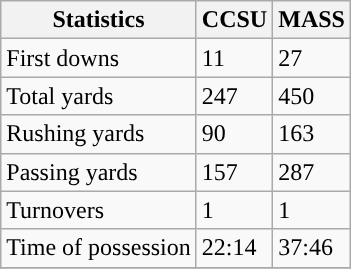<table class="wikitable" style="float: left;">
<tr>
<th>Statistics</th>
<th>CCSU</th>
<th>MASS</th>
</tr>
<tr>
<td>First downs</td>
<td>11</td>
<td>27</td>
</tr>
<tr>
<td>Total yards</td>
<td>247</td>
<td>450</td>
</tr>
<tr>
<td>Rushing yards</td>
<td>90</td>
<td>163</td>
</tr>
<tr>
<td>Passing yards</td>
<td>157</td>
<td>287</td>
</tr>
<tr>
<td>Turnovers</td>
<td>1</td>
<td>1</td>
</tr>
<tr>
<td>Time of possession</td>
<td>22:14</td>
<td>37:46</td>
</tr>
<tr>
</tr>
</table>
